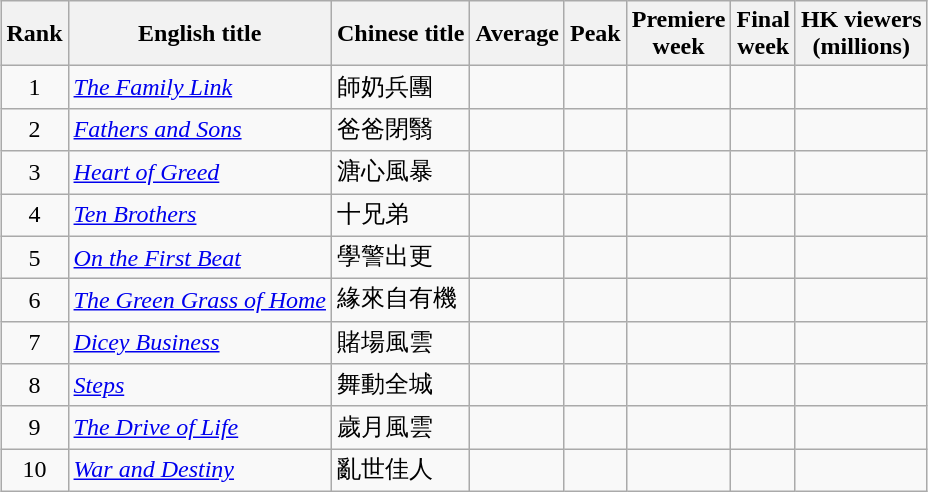<table class="wikitable sortable" style="margin:auto; margin:auto;">
<tr>
<th>Rank</th>
<th>English title</th>
<th>Chinese title</th>
<th>Average</th>
<th>Peak</th>
<th>Premiere<br>week</th>
<th>Final<br>week</th>
<th>HK viewers<br>(millions)</th>
</tr>
<tr>
<td style="text-align:center;">1</td>
<td><em><a href='#'>The Family Link</a></em></td>
<td>師奶兵團</td>
<td></td>
<td></td>
<td></td>
<td></td>
<td></td>
</tr>
<tr>
<td style="text-align:center;">2</td>
<td><em><a href='#'>Fathers and Sons</a></em></td>
<td>爸爸閉翳</td>
<td></td>
<td></td>
<td></td>
<td></td>
<td></td>
</tr>
<tr>
<td style="text-align:center;">3</td>
<td><em><a href='#'>Heart of Greed</a></em></td>
<td>溏心風暴</td>
<td></td>
<td></td>
<td></td>
<td></td>
<td></td>
</tr>
<tr>
<td style="text-align:center;">4</td>
<td><em><a href='#'>Ten Brothers</a></em></td>
<td>十兄弟</td>
<td></td>
<td></td>
<td></td>
<td></td>
<td></td>
</tr>
<tr>
<td style="text-align:center;">5</td>
<td><em><a href='#'>On the First Beat</a></em></td>
<td>學警出更</td>
<td></td>
<td></td>
<td></td>
<td></td>
<td></td>
</tr>
<tr>
<td style="text-align:center;">6</td>
<td><em><a href='#'>The Green Grass of Home</a></em></td>
<td>緣來自有機</td>
<td></td>
<td></td>
<td></td>
<td></td>
<td></td>
</tr>
<tr>
<td style="text-align:center;">7</td>
<td><em><a href='#'>Dicey Business</a></em></td>
<td>賭場風雲</td>
<td></td>
<td></td>
<td></td>
<td></td>
<td></td>
</tr>
<tr>
<td style="text-align:center;">8</td>
<td><em><a href='#'>Steps</a></em></td>
<td>舞動全城</td>
<td></td>
<td></td>
<td></td>
<td></td>
<td></td>
</tr>
<tr>
<td style="text-align:center;">9</td>
<td><em><a href='#'>The Drive of Life</a></em></td>
<td>歲月風雲</td>
<td></td>
<td></td>
<td></td>
<td></td>
<td></td>
</tr>
<tr>
<td style="text-align:center;">10</td>
<td><em><a href='#'>War and Destiny</a></em></td>
<td>亂世佳人</td>
<td></td>
<td></td>
<td></td>
<td></td>
<td></td>
</tr>
</table>
